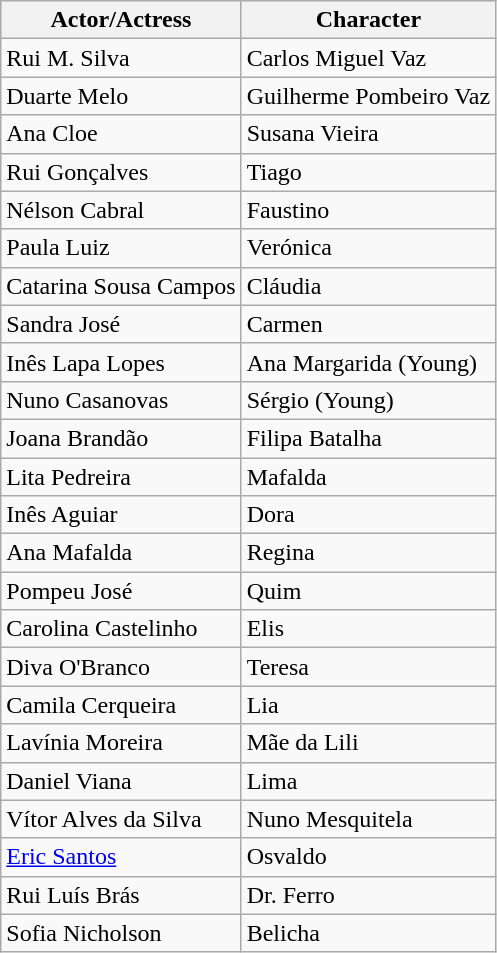<table class="wikitable">
<tr>
<th>Actor/Actress</th>
<th>Character</th>
</tr>
<tr>
<td>Rui M. Silva</td>
<td>Carlos Miguel Vaz</td>
</tr>
<tr>
<td>Duarte Melo</td>
<td>Guilherme Pombeiro Vaz</td>
</tr>
<tr>
<td>Ana Cloe</td>
<td>Susana Vieira</td>
</tr>
<tr>
<td>Rui Gonçalves</td>
<td>Tiago</td>
</tr>
<tr>
<td>Nélson Cabral</td>
<td>Faustino</td>
</tr>
<tr>
<td>Paula Luiz</td>
<td>Verónica</td>
</tr>
<tr>
<td>Catarina Sousa Campos</td>
<td>Cláudia</td>
</tr>
<tr>
<td>Sandra José</td>
<td>Carmen</td>
</tr>
<tr>
<td>Inês Lapa Lopes</td>
<td>Ana Margarida (Young)</td>
</tr>
<tr>
<td>Nuno Casanovas</td>
<td>Sérgio (Young)</td>
</tr>
<tr>
<td>Joana Brandão</td>
<td>Filipa Batalha</td>
</tr>
<tr>
<td>Lita Pedreira</td>
<td>Mafalda</td>
</tr>
<tr>
<td>Inês Aguiar</td>
<td>Dora</td>
</tr>
<tr>
<td>Ana Mafalda</td>
<td>Regina</td>
</tr>
<tr>
<td>Pompeu José</td>
<td>Quim</td>
</tr>
<tr>
<td>Carolina Castelinho</td>
<td>Elis</td>
</tr>
<tr>
<td>Diva O'Branco</td>
<td>Teresa</td>
</tr>
<tr>
<td>Camila Cerqueira</td>
<td>Lia</td>
</tr>
<tr>
<td>Lavínia Moreira</td>
<td>Mãe da Lili</td>
</tr>
<tr>
<td>Daniel Viana</td>
<td>Lima</td>
</tr>
<tr>
<td>Vítor Alves da Silva</td>
<td>Nuno Mesquitela</td>
</tr>
<tr>
<td><a href='#'>Eric Santos</a></td>
<td>Osvaldo</td>
</tr>
<tr>
<td>Rui Luís Brás</td>
<td>Dr. Ferro</td>
</tr>
<tr>
<td>Sofia Nicholson</td>
<td>Belicha</td>
</tr>
</table>
